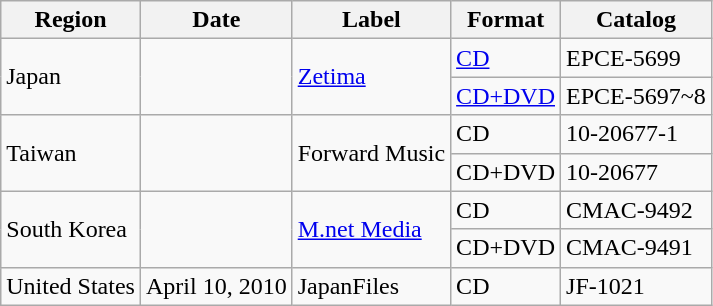<table class="wikitable">
<tr>
<th>Region</th>
<th>Date</th>
<th>Label</th>
<th>Format</th>
<th>Catalog</th>
</tr>
<tr>
<td rowspan="2">Japan</td>
<td rowspan="2"></td>
<td rowspan="2"><a href='#'>Zetima</a></td>
<td><a href='#'>CD</a></td>
<td>EPCE-5699</td>
</tr>
<tr>
<td><a href='#'>CD+DVD</a></td>
<td>EPCE-5697~8</td>
</tr>
<tr>
<td rowspan="2">Taiwan</td>
<td rowspan="2"></td>
<td rowspan="2">Forward Music</td>
<td>CD</td>
<td>10-20677-1</td>
</tr>
<tr>
<td>CD+DVD</td>
<td>10-20677</td>
</tr>
<tr>
<td rowspan="2">South Korea</td>
<td rowspan="2"></td>
<td rowspan="2"><a href='#'>M.net Media</a></td>
<td>CD</td>
<td>CMAC-9492</td>
</tr>
<tr>
<td>CD+DVD</td>
<td>CMAC-9491</td>
</tr>
<tr>
<td>United States</td>
<td>April 10, 2010</td>
<td>JapanFiles</td>
<td>CD</td>
<td>JF-1021</td>
</tr>
</table>
